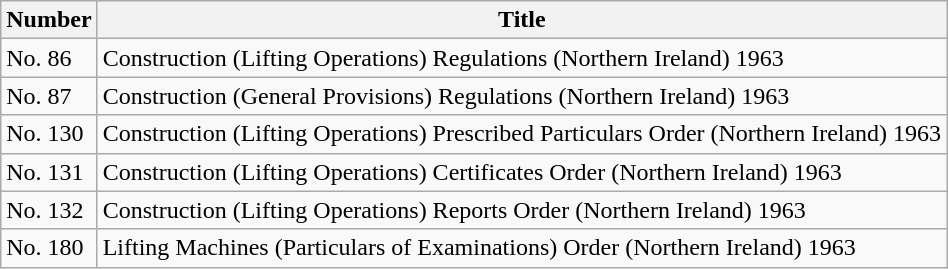<table class="wikitable collapsible">
<tr>
<th>Number</th>
<th>Title</th>
</tr>
<tr>
<td>No. 86</td>
<td>Construction (Lifting Operations) Regulations (Northern Ireland) 1963</td>
</tr>
<tr>
<td>No. 87</td>
<td>Construction (General Provisions) Regulations (Northern Ireland) 1963</td>
</tr>
<tr>
<td>No. 130</td>
<td>Construction (Lifting Operations) Prescribed Particulars Order (Northern Ireland) 1963</td>
</tr>
<tr>
<td>No. 131</td>
<td>Construction (Lifting Operations) Certificates Order (Northern Ireland) 1963</td>
</tr>
<tr>
<td>No. 132</td>
<td>Construction (Lifting Operations) Reports Order (Northern Ireland) 1963</td>
</tr>
<tr>
<td>No. 180</td>
<td>Lifting Machines (Particulars of Examinations) Order (Northern Ireland) 1963</td>
</tr>
</table>
